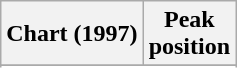<table class="wikitable sortable plainrowheaders">
<tr>
<th>Chart (1997)</th>
<th>Peak<br>position</th>
</tr>
<tr>
</tr>
<tr>
</tr>
<tr>
</tr>
<tr>
</tr>
</table>
